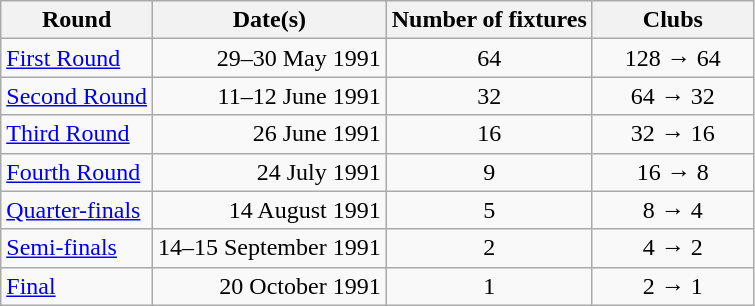<table class="wikitable" style="text-align:center">
<tr>
<th>Round</th>
<th>Date(s)</th>
<th>Number of fixtures</th>
<th width=100>Clubs</th>
</tr>
<tr>
<td align=left><a href='#'>First Round</a></td>
<td align=right>29–30 May 1991</td>
<td>64</td>
<td>128 → 64</td>
</tr>
<tr>
<td align=left><a href='#'>Second Round</a></td>
<td align=right>11–12 June 1991</td>
<td>32</td>
<td>64 → 32</td>
</tr>
<tr>
<td align=left><a href='#'>Third Round</a></td>
<td align=right>26 June 1991</td>
<td>16</td>
<td>32 → 16</td>
</tr>
<tr>
<td align=left><a href='#'>Fourth Round</a></td>
<td align=right>24 July 1991</td>
<td>9</td>
<td>16 → 8</td>
</tr>
<tr>
<td align=left><a href='#'>Quarter-finals</a></td>
<td align=right>14 August 1991</td>
<td>5</td>
<td>8 → 4</td>
</tr>
<tr>
<td align=left><a href='#'>Semi-finals</a></td>
<td align=right>14–15 September 1991</td>
<td>2</td>
<td>4 → 2</td>
</tr>
<tr>
<td align=left><a href='#'>Final</a></td>
<td align=right>20 October 1991</td>
<td>1</td>
<td>2 → 1</td>
</tr>
</table>
